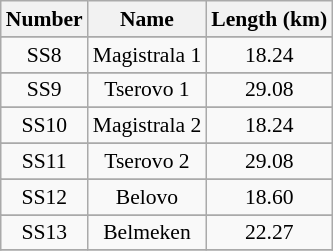<table class="wikitable" border="1" style="font-size:90%;">
<tr>
<th>Number</th>
<th>Name</th>
<th>Length (km)</th>
</tr>
<tr>
</tr>
<tr>
<td rowspan=1 align=center>SS8</td>
<td rowspan=1 align=center>Magistrala 1</td>
<td rowspan=1 align=center>18.24</td>
</tr>
<tr>
</tr>
<tr>
<td rowspan=1 align=center>SS9</td>
<td rowspan=1 align=center>Tserovo 1</td>
<td rowspan=1 align=center>29.08</td>
</tr>
<tr>
</tr>
<tr>
<td rowspan=1 align=center>SS10</td>
<td rowspan=1 align=center>Magistrala 2</td>
<td rowspan=1 align=center>18.24</td>
</tr>
<tr>
</tr>
<tr>
<td rowspan=1 align=center>SS11</td>
<td rowspan=1 align=center>Tserovo 2</td>
<td rowspan=1 align=center>29.08</td>
</tr>
<tr>
</tr>
<tr>
<td rowspan=1 align=center>SS12</td>
<td rowspan=1 align=center>Belovo</td>
<td rowspan=1 align=center>18.60</td>
</tr>
<tr>
</tr>
<tr>
<td rowspan=1 align=center>SS13</td>
<td rowspan=1 align=center>Belmeken</td>
<td rowspan=1 align=center>22.27</td>
</tr>
<tr>
</tr>
</table>
